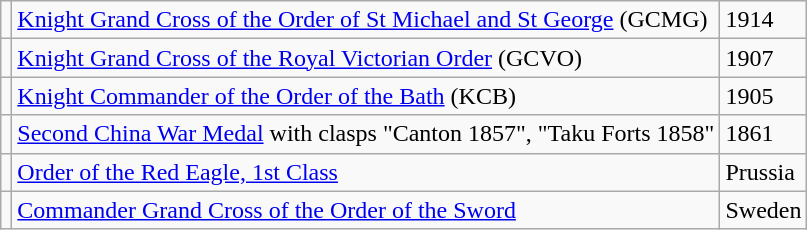<table class="wikitable">
<tr>
<td></td>
<td><a href='#'>Knight Grand Cross of the Order of St Michael and St George</a> (GCMG)</td>
<td>1914</td>
</tr>
<tr>
<td></td>
<td><a href='#'>Knight Grand Cross of the Royal Victorian Order</a> (GCVO)</td>
<td>1907</td>
</tr>
<tr>
<td></td>
<td><a href='#'>Knight Commander of the Order of the Bath</a> (KCB)</td>
<td>1905</td>
</tr>
<tr>
<td></td>
<td><a href='#'>Second China War Medal</a> with clasps "Canton 1857", "Taku Forts 1858"</td>
<td>1861</td>
</tr>
<tr>
<td></td>
<td><a href='#'>Order of the Red Eagle, 1st Class</a></td>
<td>Prussia</td>
</tr>
<tr>
<td></td>
<td><a href='#'>Commander Grand Cross of the Order of the Sword</a></td>
<td>Sweden</td>
</tr>
</table>
